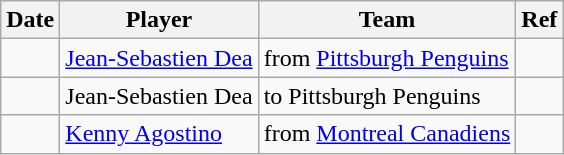<table class="wikitable">
<tr>
<th>Date</th>
<th>Player</th>
<th>Team</th>
<th>Ref</th>
</tr>
<tr>
<td></td>
<td><a href='#'>Jean-Sebastien Dea</a></td>
<td>from <a href='#'>Pittsburgh Penguins</a></td>
<td></td>
</tr>
<tr>
<td></td>
<td>Jean-Sebastien Dea</td>
<td>to Pittsburgh Penguins</td>
<td></td>
</tr>
<tr>
<td></td>
<td><a href='#'>Kenny Agostino</a></td>
<td>from <a href='#'>Montreal Canadiens</a></td>
<td></td>
</tr>
</table>
